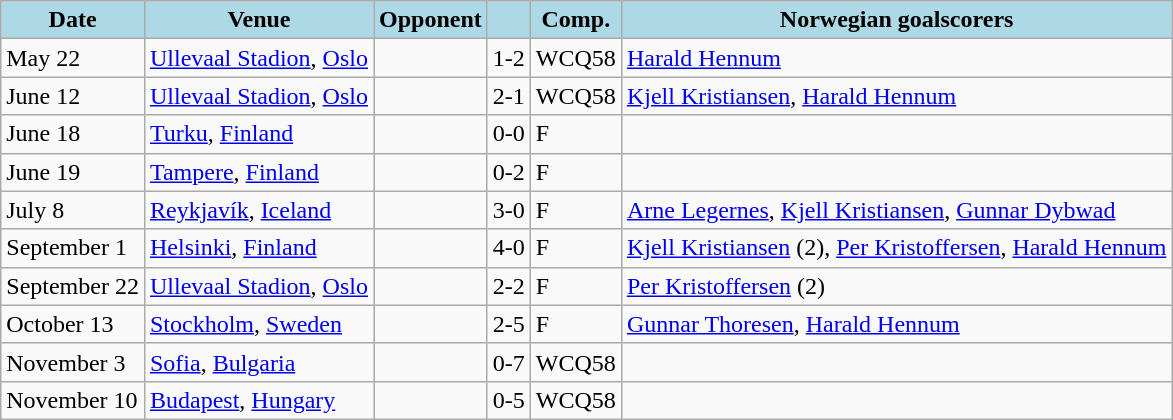<table class="wikitable">
<tr>
<th style="background: lightblue;">Date</th>
<th style="background: lightblue;">Venue</th>
<th style="background: lightblue;">Opponent</th>
<th style="background: lightblue;" align=center></th>
<th style="background: lightblue;" align=center>Comp.</th>
<th style="background: lightblue;">Norwegian goalscorers</th>
</tr>
<tr>
<td>May 22</td>
<td><a href='#'>Ullevaal Stadion</a>, <a href='#'>Oslo</a></td>
<td></td>
<td>1-2</td>
<td>WCQ58</td>
<td><a href='#'>Harald Hennum</a></td>
</tr>
<tr>
<td>June 12</td>
<td><a href='#'>Ullevaal Stadion</a>, <a href='#'>Oslo</a></td>
<td></td>
<td>2-1</td>
<td>WCQ58</td>
<td><a href='#'>Kjell Kristiansen</a>, <a href='#'>Harald Hennum</a></td>
</tr>
<tr>
<td>June 18</td>
<td><a href='#'>Turku</a>, <a href='#'>Finland</a></td>
<td></td>
<td>0-0</td>
<td>F</td>
<td></td>
</tr>
<tr>
<td>June 19</td>
<td><a href='#'>Tampere</a>, <a href='#'>Finland</a></td>
<td></td>
<td>0-2</td>
<td>F</td>
<td></td>
</tr>
<tr>
<td>July 8</td>
<td><a href='#'>Reykjavík</a>, <a href='#'>Iceland</a></td>
<td></td>
<td>3-0</td>
<td>F</td>
<td><a href='#'>Arne Legernes</a>, <a href='#'>Kjell Kristiansen</a>, <a href='#'>Gunnar Dybwad</a></td>
</tr>
<tr>
<td>September 1</td>
<td><a href='#'>Helsinki</a>, <a href='#'>Finland</a></td>
<td></td>
<td>4-0</td>
<td>F</td>
<td><a href='#'>Kjell Kristiansen</a> (2), <a href='#'>Per Kristoffersen</a>, <a href='#'>Harald Hennum</a></td>
</tr>
<tr>
<td>September 22</td>
<td><a href='#'>Ullevaal Stadion</a>, <a href='#'>Oslo</a></td>
<td></td>
<td>2-2</td>
<td>F</td>
<td><a href='#'>Per Kristoffersen</a> (2)</td>
</tr>
<tr>
<td>October 13</td>
<td><a href='#'>Stockholm</a>, <a href='#'>Sweden</a></td>
<td></td>
<td>2-5</td>
<td>F</td>
<td><a href='#'>Gunnar Thoresen</a>, <a href='#'>Harald Hennum</a></td>
</tr>
<tr>
<td>November 3</td>
<td><a href='#'>Sofia</a>, <a href='#'>Bulgaria</a></td>
<td></td>
<td>0-7</td>
<td>WCQ58</td>
<td></td>
</tr>
<tr>
<td>November 10</td>
<td><a href='#'>Budapest</a>, <a href='#'>Hungary</a></td>
<td></td>
<td>0-5</td>
<td>WCQ58</td>
<td></td>
</tr>
</table>
